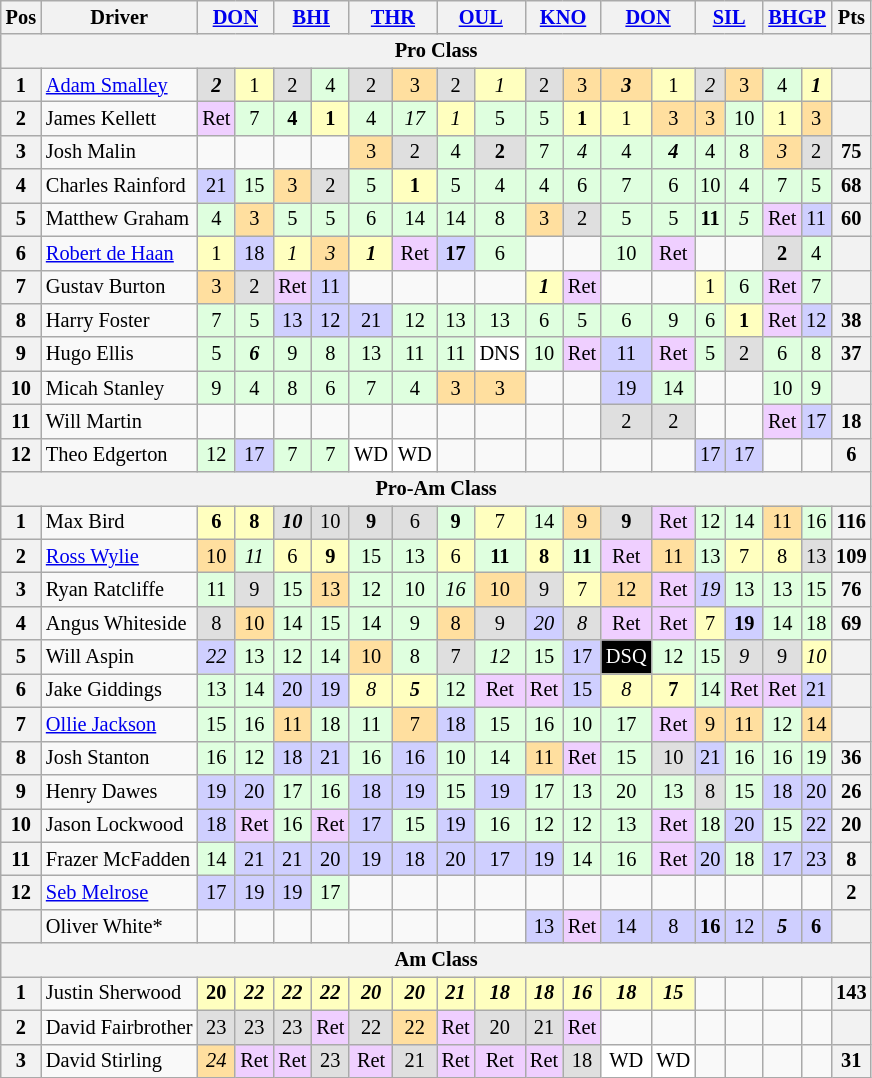<table class="wikitable" style="font-size: 85%; text-align: center;">
<tr>
<th valign="middle">Pos</th>
<th valign="middle">Driver</th>
<th colspan="2"><a href='#'>DON</a></th>
<th colspan="2"><a href='#'>BHI</a></th>
<th colspan="2"><a href='#'>THR</a></th>
<th colspan="2"><a href='#'>OUL</a></th>
<th colspan="2"><a href='#'>KNO</a></th>
<th colspan="2"><a href='#'>DON</a></th>
<th colspan="2"><a href='#'>SIL</a></th>
<th colspan="2"><a href='#'>BHGP</a></th>
<th valign="middle">Pts</th>
</tr>
<tr>
<th colspan="19">Pro Class</th>
</tr>
<tr>
<th>1</th>
<td align="left"> <a href='#'>Adam Smalley</a></td>
<td style="background:#dfdfdf;"><strong><em>2</em></strong></td>
<td style="background:#ffffbf;">1</td>
<td style="background:#dfdfdf;">2</td>
<td style="background:#dfffdf;">4</td>
<td style="background:#dfdfdf;">2</td>
<td style="background:#ffdf9f;">3</td>
<td style="background:#dfdfdf;">2</td>
<td style="background:#ffffbf;"><em>1</em></td>
<td style="background:#dfdfdf;">2</td>
<td style="background:#ffdf9f;">3</td>
<td style="background:#ffdf9f;"><strong><em>3</em></strong></td>
<td style="background:#ffffbf;">1</td>
<td style="background:#dfdfdf;"><em>2</em></td>
<td style="background:#ffdf9f;">3</td>
<td style="background:#dfffdf;">4</td>
<td style="background:#ffffbf;"><strong><em>1</em></strong></td>
<th></th>
</tr>
<tr>
<th>2</th>
<td align="left"> James Kellett</td>
<td style="background:#efcfff;">Ret</td>
<td style="background:#dfffdf;">7</td>
<td style="background:#dfffdf;"><strong>4</strong></td>
<td style="background:#ffffbf;"><strong>1</strong></td>
<td style="background:#dfffdf;">4</td>
<td style="background:#dfffdf;"><em>17</em></td>
<td style="background:#ffffbf;"><em>1</em></td>
<td style="background:#dfffdf;">5</td>
<td style="background:#dfffdf;">5</td>
<td style="background:#ffffbf;"><strong>1</strong></td>
<td style="background:#ffffbf;">1</td>
<td style="background:#ffdf9f;">3</td>
<td style="background:#ffdf9f;">3</td>
<td style="background:#dfffdf;">10</td>
<td style="background:#ffffbf;">1</td>
<td style="background:#ffdf9f;">3</td>
<th></th>
</tr>
<tr>
<th>3</th>
<td align="left"> Josh Malin</td>
<td></td>
<td></td>
<td></td>
<td></td>
<td style="background:#ffdf9f;">3</td>
<td style="background:#dfdfdf;">2</td>
<td style="background:#dfffdf;">4</td>
<td style="background:#dfdfdf;"><strong>2</strong></td>
<td style="background:#dfffdf;">7</td>
<td style="background:#dfffdf;"><em>4</em></td>
<td style="background:#dfffdf;">4</td>
<td style="background:#dfffdf;"><strong><em>4</em></strong></td>
<td style="background:#dfffdf;">4</td>
<td style="background:#dfffdf;">8</td>
<td style="background:#ffdf9f;"><em>3</em></td>
<td style="background:#dfdfdf;">2</td>
<th>75</th>
</tr>
<tr>
<th>4</th>
<td align="left"> Charles Rainford</td>
<td style="background:#cfcfff;">21</td>
<td style="background:#dfffdf;">15</td>
<td style="background:#ffdf9f;">3</td>
<td style="background:#dfdfdf;">2</td>
<td style="background:#dfffdf;">5</td>
<td style="background:#ffffbf;"><strong>1</strong></td>
<td style="background:#dfffdf;">5</td>
<td style="background:#dfffdf;">4</td>
<td style="background:#dfffdf;">4</td>
<td style="background:#dfffdf;">6</td>
<td style="background:#dfffdf;">7</td>
<td style="background:#dfffdf;">6</td>
<td style="background:#dfffdf;">10</td>
<td style="background:#dfffdf;">4</td>
<td style="background:#dfffdf;">7</td>
<td style="background:#dfffdf;">5</td>
<th>68</th>
</tr>
<tr>
<th>5</th>
<td align="left"> Matthew Graham</td>
<td style="background:#dfffdf;">4</td>
<td style="background:#ffdf9f;">3</td>
<td style="background:#dfffdf;">5</td>
<td style="background:#dfffdf;">5</td>
<td style="background:#dfffdf;">6</td>
<td style="background:#dfffdf;">14</td>
<td style="background:#dfffdf;">14</td>
<td style="background:#dfffdf;">8</td>
<td style="background:#ffdf9f;">3</td>
<td style="background:#dfdfdf;">2</td>
<td style="background:#dfffdf;">5</td>
<td style="background:#dfffdf;">5</td>
<td style="background:#dfffdf;"><strong>11</strong></td>
<td style="background:#dfffdf;"><em>5</em></td>
<td style="background:#efcfff;">Ret</td>
<td style="background:#cfcfff;">11</td>
<th>60</th>
</tr>
<tr>
<th>6</th>
<td align="left" nowrap=""> <a href='#'>Robert de Haan</a></td>
<td style="background:#ffffbf;">1</td>
<td style="background:#cfcfff;">18</td>
<td style="background:#ffffbf;"><em>1</em></td>
<td style="background:#ffdf9f;"><em>3</em></td>
<td style="background:#ffffbf;"><strong><em>1</em></strong></td>
<td style="background:#efcfff;">Ret</td>
<td style="background:#cfcfff;"><strong>17</strong></td>
<td style="background:#dfffdf;">6</td>
<td></td>
<td></td>
<td style="background:#dfffdf;">10</td>
<td style="background:#efcfff;">Ret</td>
<td></td>
<td></td>
<td style="background:#dfdfdf;"><strong>2</strong></td>
<td style="background:#dfffdf;">4</td>
<th></th>
</tr>
<tr>
<th>7</th>
<td align="left"> Gustav Burton</td>
<td style="background:#ffdf9f;">3</td>
<td style="background:#dfdfdf;">2</td>
<td style="background:#efcfff;">Ret</td>
<td style="background:#cfcfff;">11</td>
<td></td>
<td></td>
<td></td>
<td></td>
<td style="background:#ffffbf;"><strong><em>1</em></strong></td>
<td style="background:#efcfff;">Ret</td>
<td></td>
<td></td>
<td style="background:#ffffbf;">1</td>
<td style="background:#dfffdf;">6</td>
<td style="background:#efcfff;">Ret</td>
<td style="background:#dfffdf;">7</td>
<th></th>
</tr>
<tr>
<th>8</th>
<td align="left"> Harry Foster</td>
<td style="background:#dfffdf;">7</td>
<td style="background:#dfffdf;">5</td>
<td style="background:#cfcfff;">13</td>
<td style="background:#cfcfff;">12</td>
<td style="background:#cfcfff;">21</td>
<td style="background:#dfffdf;">12</td>
<td style="background:#dfffdf;">13</td>
<td style="background:#dfffdf;">13</td>
<td style="background:#dfffdf;">6</td>
<td style="background:#dfffdf;">5</td>
<td style="background:#dfffdf;">6</td>
<td style="background:#dfffdf;">9</td>
<td style="background:#dfffdf;">6</td>
<td style="background:#ffffbf;"><strong>1</strong></td>
<td style="background:#efcfff;">Ret</td>
<td style="background:#cfcfff;">12</td>
<th>38</th>
</tr>
<tr>
<th>9</th>
<td align="left"> Hugo Ellis</td>
<td style="background:#dfffdf;">5</td>
<td style="background:#dfffdf;"><strong><em>6</em></strong></td>
<td style="background:#dfffdf;">9</td>
<td style="background:#dfffdf;">8</td>
<td style="background:#dfffdf;">13</td>
<td style="background:#dfffdf;">11</td>
<td style="background:#dfffdf;">11</td>
<td style="background:#ffffff;">DNS</td>
<td style="background:#dfffdf;">10</td>
<td style="background:#efcfff;">Ret</td>
<td style="background:#cfcfff;">11</td>
<td style="background:#efcfff;">Ret</td>
<td style="background:#dfffdf;">5</td>
<td style="background:#dfdfdf;">2</td>
<td style="background:#dfffdf;">6</td>
<td style="background:#dfffdf;">8</td>
<th>37</th>
</tr>
<tr>
<th>10</th>
<td align="left"> Micah Stanley</td>
<td style="background:#dfffdf;">9</td>
<td style="background:#dfffdf;">4</td>
<td style="background:#dfffdf;">8</td>
<td style="background:#dfffdf;">6</td>
<td style="background:#dfffdf;">7</td>
<td style="background:#dfffdf;">4</td>
<td style="background:#ffdf9f;">3</td>
<td style="background:#ffdf9f;">3</td>
<td></td>
<td></td>
<td style="background:#cfcfff;">19</td>
<td style="background:#dfffdf;">14</td>
<td></td>
<td></td>
<td style="background:#dfffdf;">10</td>
<td style="background:#dfffdf;">9</td>
<th></th>
</tr>
<tr>
<th>11</th>
<td align="left"> Will Martin</td>
<td></td>
<td></td>
<td></td>
<td></td>
<td></td>
<td></td>
<td></td>
<td></td>
<td></td>
<td></td>
<td style="background:#dfdfdf;">2</td>
<td style="background:#dfdfdf;">2</td>
<td></td>
<td></td>
<td style="background:#efcfff;">Ret</td>
<td style="background:#cfcfff;">17</td>
<th>18</th>
</tr>
<tr>
<th>12</th>
<td align="left"> Theo Edgerton</td>
<td style="background:#dfffdf;">12</td>
<td style="background:#cfcfff;">17</td>
<td style="background:#dfffdf;">7</td>
<td style="background:#dfffdf;">7</td>
<td style="background:#ffffff;">WD</td>
<td style="background:#ffffff;">WD</td>
<td></td>
<td></td>
<td></td>
<td></td>
<td></td>
<td></td>
<td style="background:#cfcfff;">17</td>
<td style="background:#cfcfff;">17</td>
<td></td>
<td></td>
<th>6</th>
</tr>
<tr>
<th colspan="19">Pro-Am Class</th>
</tr>
<tr>
<th>1</th>
<td align="left"> Max Bird</td>
<td style="background:#ffffbf;"><strong>6</strong></td>
<td style="background:#ffffbf;"><strong>8</strong></td>
<td style="background:#dfdfdf;"><strong><em>10</em></strong></td>
<td style="background:#dfdfdf;">10</td>
<td style="background:#dfdfdf;"><strong>9</strong></td>
<td style="background:#dfdfdf;">6</td>
<td style="background:#dfffdf;"><strong>9</strong></td>
<td style="background:#ffffbf;">7</td>
<td style="background:#dfffdf;">14</td>
<td style="background:#ffdf9f;">9</td>
<td style="background:#dfdfdf;"><strong>9</strong></td>
<td style="background:#efcfff;">Ret</td>
<td style="background:#dfffdf;">12</td>
<td style="background:#dfffdf;">14</td>
<td style="background:#ffdf9f;">11</td>
<td style="background:#dfffdf;">16</td>
<th>116</th>
</tr>
<tr>
<th>2</th>
<td align="left"> <a href='#'>Ross Wylie</a></td>
<td style="background:#ffdf9f;">10</td>
<td style="background:#dfffdf;"><em>11</em></td>
<td style="background:#ffffbf;">6</td>
<td style="background:#ffffbf;"><strong>9</strong></td>
<td style="background:#dfffdf;">15</td>
<td style="background:#dfffdf;">13</td>
<td style="background:#ffffbf;">6</td>
<td style="background:#dfffdf;"><strong>11</strong></td>
<td style="background:#ffffbf;"><strong>8</strong></td>
<td style="background:#dfffdf;"><strong>11</strong></td>
<td style="background:#efcfff;">Ret</td>
<td style="background:#ffdf9f;">11</td>
<td style="background:#dfffdf;">13</td>
<td style="background:#ffffbf;">7</td>
<td style="background:#ffffbf;">8</td>
<td style="background:#dfdfdf;">13</td>
<th>109</th>
</tr>
<tr>
<th>3</th>
<td align="left"> Ryan Ratcliffe</td>
<td style="background:#dfffdf;">11</td>
<td style="background:#dfdfdf;">9</td>
<td style="background:#dfffdf;">15</td>
<td style="background:#ffdf9f;">13</td>
<td style="background:#dfffdf;">12</td>
<td style="background:#dfffdf;">10</td>
<td style="background:#dfffdf;"><em>16</em></td>
<td style="background:#ffdf9f;">10</td>
<td style="background:#dfdfdf;">9</td>
<td style="background:#ffffbf;">7</td>
<td style="background:#ffdf9f;">12</td>
<td style="background:#efcfff;">Ret</td>
<td style="background:#cfcfff;"><em>19</em></td>
<td style="background:#dfffdf;">13</td>
<td style="background:#dfffdf;">13</td>
<td style="background:#dfffdf;">15</td>
<th>76</th>
</tr>
<tr>
<th>4</th>
<td align="left"> Angus Whiteside</td>
<td style="background:#dfdfdf;">8</td>
<td style="background:#ffdf9f;">10</td>
<td style="background:#dfffdf;">14</td>
<td style="background:#dfffdf;">15</td>
<td style="background:#dfffdf;">14</td>
<td style="background:#dfffdf;">9</td>
<td style="background:#ffdf9f;">8</td>
<td style="background:#dfdfdf;">9</td>
<td style="background:#cfcfff;"><em>20</em></td>
<td style="background:#dfdfdf;"><em>8</em></td>
<td style="background:#efcfff;">Ret</td>
<td style="background:#efcfff;">Ret</td>
<td style="background:#ffffbf;">7</td>
<td style="background:#cfcfff;"><strong>19</strong></td>
<td style="background:#dfffdf;">14</td>
<td style="background:#dfffdf;">18</td>
<th>69</th>
</tr>
<tr>
<th>5</th>
<td align="left"> Will Aspin</td>
<td style="background:#cfcfff;"><em>22</em></td>
<td style="background:#dfffdf;">13</td>
<td style="background:#dfffdf;">12</td>
<td style="background:#dfffdf;">14</td>
<td style="background:#ffdf9f;">10</td>
<td style="background:#dfffdf;">8</td>
<td style="background:#dfdfdf;">7</td>
<td style="background:#dfffdf;"><em>12</em></td>
<td style="background:#dfffdf;">15</td>
<td style="background:#cfcfff;">17</td>
<td style="background:#000000;color:white;">DSQ</td>
<td style="background:#dfffdf;">12</td>
<td style="background:#dfffdf;">15</td>
<td style="background:#dfdfdf;"><em>9</em></td>
<td style="background:#dfdfdf;">9</td>
<td style="background:#ffffbf;"><em>10</em></td>
<th></th>
</tr>
<tr>
<th>6</th>
<td align="left"> Jake Giddings</td>
<td style="background:#dfffdf;">13</td>
<td style="background:#dfffdf;">14</td>
<td style="background:#cfcfff;">20</td>
<td style="background:#cfcfff;">19</td>
<td style="background:#ffffbf;"><em>8</em></td>
<td style="background:#ffffbf;"><strong><em>5</em></strong></td>
<td style="background:#dfffdf;">12</td>
<td style="background:#efcfff;">Ret</td>
<td style="background:#efcfff;">Ret</td>
<td style="background:#cfcfff;">15</td>
<td style="background:#ffffbf;"><em>8</em></td>
<td style="background:#ffffbf;"><strong>7</strong></td>
<td style="background:#dfffdf;">14</td>
<td style="background:#efcfff;">Ret</td>
<td style="background:#efcfff;">Ret</td>
<td style="background:#cfcfff;">21</td>
<th></th>
</tr>
<tr>
<th>7</th>
<td align="left"> <a href='#'>Ollie Jackson</a></td>
<td style="background:#dfffdf;">15</td>
<td style="background:#dfffdf;">16</td>
<td style="background:#ffdf9f;">11</td>
<td style="background:#dfffdf;">18</td>
<td style="background:#dfffdf;">11</td>
<td style="background:#ffdf9f;">7</td>
<td style="background:#cfcfff;">18</td>
<td style="background:#dfffdf;">15</td>
<td style="background:#dfffdf;">16</td>
<td style="background:#dfffdf;">10</td>
<td style="background:#dfffdf;">17</td>
<td style="background:#efcfff;">Ret</td>
<td style="background:#ffdf9f;">9</td>
<td style="background:#ffdf9f;">11</td>
<td style="background:#dfffdf;">12</td>
<td style="background:#ffdf9f;">14</td>
<th></th>
</tr>
<tr>
<th>8</th>
<td align="left"> Josh Stanton</td>
<td style="background:#dfffdf;">16</td>
<td style="background:#dfffdf;">12</td>
<td style="background:#cfcfff;">18</td>
<td style="background:#cfcfff;">21</td>
<td style="background:#dfffdf;">16</td>
<td style="background:#cfcfff;">16</td>
<td style="background:#dfffdf;">10</td>
<td style="background:#dfffdf;">14</td>
<td style="background:#ffdf9f;">11</td>
<td style="background:#efcfff;">Ret</td>
<td style="background:#dfffdf;">15</td>
<td style="background:#dfdfdf;">10</td>
<td style="background:#cfcfff;">21</td>
<td style="background:#dfffdf;">16</td>
<td style="background:#dfffdf;">16</td>
<td style="background:#dfffdf;">19</td>
<th>36</th>
</tr>
<tr>
<th>9</th>
<td align="left"> Henry Dawes</td>
<td style="background:#cfcfff;">19</td>
<td style="background:#cfcfff;">20</td>
<td style="background:#dfffdf;">17</td>
<td style="background:#dfffdf;">16</td>
<td style="background:#cfcfff;">18</td>
<td style="background:#cfcfff;">19</td>
<td style="background:#dfffdf;">15</td>
<td style="background:#cfcfff;">19</td>
<td style="background:#dfffdf;">17</td>
<td style="background:#dfffdf;">13</td>
<td style="background:#dfffdf;">20</td>
<td style="background:#dfffdf;">13</td>
<td style="background:#dfdfdf;">8</td>
<td style="background:#dfffdf;">15</td>
<td style="background:#cfcfff;">18</td>
<td style="background:#cfcfff;">20</td>
<th>26</th>
</tr>
<tr>
<th>10</th>
<td align="left"> Jason Lockwood</td>
<td style="background:#cfcfff;">18</td>
<td style="background:#efcfff;">Ret</td>
<td style="background:#dfffdf;">16</td>
<td style="background:#efcfff;">Ret</td>
<td style="background:#cfcfff;">17</td>
<td style="background:#dfffdf;">15</td>
<td style="background:#cfcfff;">19</td>
<td style="background:#dfffdf;">16</td>
<td style="background:#dfffdf;">12</td>
<td style="background:#dfffdf;">12</td>
<td style="background:#dfffdf;">13</td>
<td style="background:#efcfff;">Ret</td>
<td style="background:#dfffdf;">18</td>
<td style="background:#cfcfff;">20</td>
<td style="background:#dfffdf;">15</td>
<td style="background:#cfcfff;">22</td>
<th>20</th>
</tr>
<tr>
<th>11</th>
<td align="left" nowrap> Frazer McFadden</td>
<td style="background:#dfffdf;">14</td>
<td style="background:#cfcfff;">21</td>
<td style="background:#cfcfff;">21</td>
<td style="background:#cfcfff;">20</td>
<td style="background:#cfcfff;">19</td>
<td style="background:#cfcfff;">18</td>
<td style="background:#cfcfff;">20</td>
<td style="background:#cfcfff;">17</td>
<td style="background:#cfcfff;">19</td>
<td style="background:#dfffdf;">14</td>
<td style="background:#dfffdf;">16</td>
<td style="background:#efcfff;">Ret</td>
<td style="background:#cfcfff;">20</td>
<td style="background:#dfffdf;">18</td>
<td style="background:#cfcfff;">17</td>
<td style="background:#cfcfff;">23</td>
<th>8</th>
</tr>
<tr>
<th>12</th>
<td align="left"> <a href='#'>Seb Melrose</a></td>
<td style="background:#cfcfff;">17</td>
<td style="background:#cfcfff;">19</td>
<td style="background:#cfcfff;">19</td>
<td style="background:#dfffdf;">17</td>
<td></td>
<td></td>
<td></td>
<td></td>
<td></td>
<td></td>
<td></td>
<td></td>
<td></td>
<td></td>
<td></td>
<td></td>
<th>2</th>
</tr>
<tr>
<th></th>
<td align="left"> Oliver White*</td>
<td></td>
<td></td>
<td></td>
<td></td>
<td></td>
<td></td>
<td></td>
<td></td>
<td style="background:#cfcfff;">13</td>
<td style="background:#efcfff;">Ret</td>
<td style="background:#cfcfff;">14</td>
<td style="background:#cfcfff;">8</td>
<td style="background:#cfcfff;"><strong>16</strong></td>
<td style="background:#cfcfff;">12</td>
<td style="background:#cfcfff;"><strong><em>5</em></strong></td>
<td style="background:#cfcfff;"><strong>6</strong></td>
<th></th>
</tr>
<tr>
<th colspan="19">Am Class</th>
</tr>
<tr>
<th>1</th>
<td align="left"> Justin Sherwood</td>
<td style="background:#ffffbf;"><strong>20</strong></td>
<td style="background:#ffffbf;"><strong><em>22</em></strong></td>
<td style="background:#ffffbf;"><strong><em>22</em></strong></td>
<td style="background:#ffffbf;"><strong><em>22</em></strong></td>
<td style="background:#ffffbf;"><strong><em>20</em></strong></td>
<td style="background:#ffffbf;"><strong><em>20</em></strong></td>
<td style="background:#ffffbf;"><strong><em>21</em></strong></td>
<td style="background:#ffffbf;"><strong><em>18</em></strong></td>
<td style="background:#ffffbf;"><strong><em>18</em></strong></td>
<td style="background:#ffffbf;"><strong><em>16</em></strong></td>
<td style="background:#ffffbf;"><strong><em>18</em></strong></td>
<td style="background:#ffffbf;"><strong><em>15</em></strong></td>
<td></td>
<td></td>
<td></td>
<td></td>
<th>143</th>
</tr>
<tr>
<th>2</th>
<td align="left"> David Fairbrother</td>
<td style="background:#dfdfdf;">23</td>
<td style="background:#dfdfdf;">23</td>
<td style="background:#dfdfdf;">23</td>
<td style="background:#efcfff;">Ret</td>
<td style="background:#dfdfdf;">22</td>
<td style="background:#ffdf9f;">22</td>
<td style="background:#efcfff;">Ret</td>
<td style="background:#dfdfdf;">20</td>
<td style="background:#dfdfdf;">21</td>
<td style="background:#efcfff;">Ret</td>
<td></td>
<td></td>
<td></td>
<td></td>
<td></td>
<td></td>
<th></th>
</tr>
<tr>
<th>3</th>
<td align="left"> David Stirling</td>
<td style="background:#ffdf9f;"><em>24</em></td>
<td style="background:#efcfff;">Ret</td>
<td style="background:#efcfff;">Ret</td>
<td style="background:#dfdfdf;">23</td>
<td style="background:#efcfff;">Ret</td>
<td style="background:#dfdfdf;">21</td>
<td style="background:#efcfff;">Ret</td>
<td style="background:#efcfff;">Ret</td>
<td style="background:#efcfff;">Ret</td>
<td style="background:#dfdfdf;">18</td>
<td style="background:#ffffff;">WD</td>
<td style="background:#ffffff;">WD</td>
<td></td>
<td></td>
<td></td>
<td></td>
<th>31</th>
</tr>
</table>
